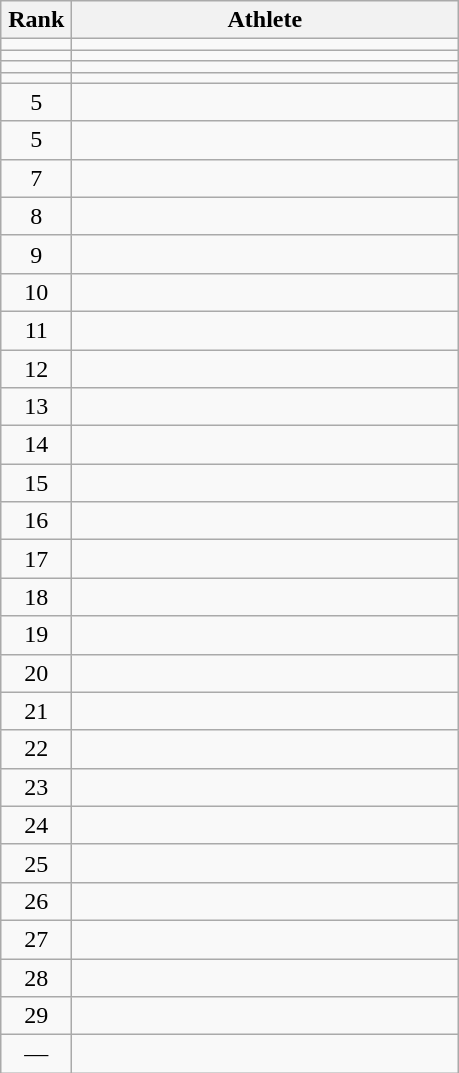<table class="wikitable" style="text-align: center;">
<tr>
<th width=40>Rank</th>
<th width=250>Athlete</th>
</tr>
<tr>
<td></td>
<td align="left"></td>
</tr>
<tr>
<td></td>
<td align="left"></td>
</tr>
<tr>
<td></td>
<td align="left"></td>
</tr>
<tr>
<td></td>
<td align="left"></td>
</tr>
<tr>
<td>5</td>
<td align="left"></td>
</tr>
<tr>
<td>5</td>
<td align="left"></td>
</tr>
<tr>
<td>7</td>
<td align="left"></td>
</tr>
<tr>
<td>8</td>
<td align="left"></td>
</tr>
<tr>
<td>9</td>
<td align="left"></td>
</tr>
<tr>
<td>10</td>
<td align="left"></td>
</tr>
<tr>
<td>11</td>
<td align="left"></td>
</tr>
<tr>
<td>12</td>
<td align="left"></td>
</tr>
<tr>
<td>13</td>
<td align="left"></td>
</tr>
<tr>
<td>14</td>
<td align="left"></td>
</tr>
<tr>
<td>15</td>
<td align="left"></td>
</tr>
<tr>
<td>16</td>
<td align="left"></td>
</tr>
<tr>
<td>17</td>
<td align="left"></td>
</tr>
<tr>
<td>18</td>
<td align="left"></td>
</tr>
<tr>
<td>19</td>
<td align="left"></td>
</tr>
<tr>
<td>20</td>
<td align="left"></td>
</tr>
<tr>
<td>21</td>
<td align="left"></td>
</tr>
<tr>
<td>22</td>
<td align="left"></td>
</tr>
<tr>
<td>23</td>
<td align="left"></td>
</tr>
<tr>
<td>24</td>
<td align="left"></td>
</tr>
<tr>
<td>25</td>
<td align="left"></td>
</tr>
<tr>
<td>26</td>
<td align="left"></td>
</tr>
<tr>
<td>27</td>
<td align="left"></td>
</tr>
<tr>
<td>28</td>
<td align="left"></td>
</tr>
<tr>
<td>29</td>
<td align="left"></td>
</tr>
<tr>
<td>—</td>
<td align="left"></td>
</tr>
</table>
